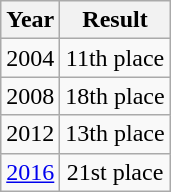<table class="wikitable"  style="text-align:center;">
<tr>
<th>Year</th>
<th>Result</th>
</tr>
<tr>
<td> 2004</td>
<td>11th place</td>
</tr>
<tr>
<td> 2008</td>
<td>18th place</td>
</tr>
<tr>
<td> 2012</td>
<td>13th place</td>
</tr>
<tr>
<td> <a href='#'>2016</a></td>
<td>21st place</td>
</tr>
</table>
